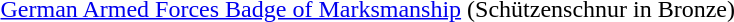<table>
<tr>
<td></td>
<td><a href='#'>German Armed Forces Badge of Marksmanship</a> (Schützenschnur in Bronze)</td>
</tr>
</table>
